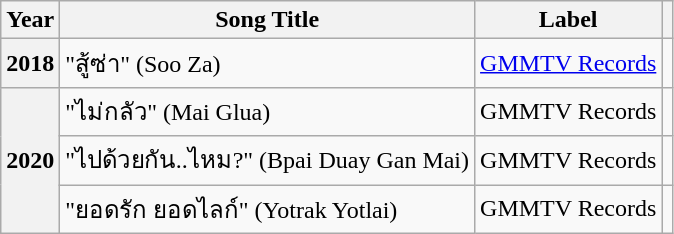<table class="wikitable sortable plainrowheaders">
<tr>
<th scope="col">Year</th>
<th scope="col">Song Title</th>
<th scope="col" class="unsortable">Label</th>
<th scope="col" class="unsortable"></th>
</tr>
<tr>
<th scope="row">2018</th>
<td>"สู้ซ่า" (Soo Za)<br></td>
<td><a href='#'>GMMTV Records</a></td>
<td style="text-align: center;"></td>
</tr>
<tr>
<th scope="row" rowspan="3">2020</th>
<td>"ไม่กลัว" (Mai Glua)<br></td>
<td>GMMTV Records</td>
<td style="text-align: center;"></td>
</tr>
<tr>
<td>"ไปด้วยกัน..ไหม?" (Bpai Duay Gan Mai)<br></td>
<td>GMMTV Records</td>
<td style="text-align: center;"></td>
</tr>
<tr>
<td>"ยอดรัก ยอดไลก์" (Yotrak Yotlai)</td>
<td>GMMTV Records</td>
<td style="text-align: center;"></td>
</tr>
</table>
